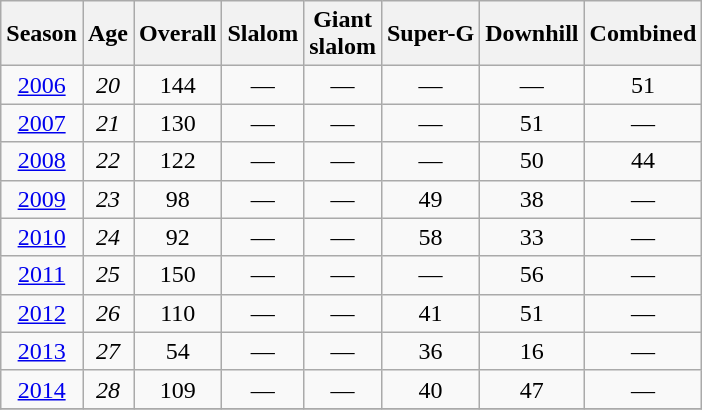<table class=wikitable style="text-align:center">
<tr>
<th>Season</th>
<th>Age</th>
<th>Overall</th>
<th>Slalom</th>
<th>Giant<br>slalom</th>
<th>Super-G</th>
<th>Downhill</th>
<th>Combined</th>
</tr>
<tr>
<td><a href='#'>2006</a></td>
<td><em>20</em></td>
<td>144</td>
<td>—</td>
<td>—</td>
<td>—</td>
<td>—</td>
<td>51</td>
</tr>
<tr>
<td><a href='#'>2007</a></td>
<td><em>21</em></td>
<td>130</td>
<td>—</td>
<td>—</td>
<td>—</td>
<td>51</td>
<td>—</td>
</tr>
<tr>
<td><a href='#'>2008</a></td>
<td><em>22</em></td>
<td>122</td>
<td>—</td>
<td>—</td>
<td>—</td>
<td>50</td>
<td>44</td>
</tr>
<tr>
<td><a href='#'>2009</a></td>
<td><em>23</em></td>
<td>98</td>
<td>—</td>
<td>—</td>
<td>49</td>
<td>38</td>
<td>—</td>
</tr>
<tr>
<td><a href='#'>2010</a></td>
<td><em>24</em></td>
<td>92</td>
<td>—</td>
<td>—</td>
<td>58</td>
<td>33</td>
<td>—</td>
</tr>
<tr>
<td><a href='#'>2011</a></td>
<td><em>25</em></td>
<td>150</td>
<td>—</td>
<td>—</td>
<td>—</td>
<td>56</td>
<td>—</td>
</tr>
<tr>
<td><a href='#'>2012</a></td>
<td><em>26</em></td>
<td>110</td>
<td>—</td>
<td>—</td>
<td>41</td>
<td>51</td>
<td>—</td>
</tr>
<tr>
<td><a href='#'>2013</a></td>
<td><em>27</em></td>
<td>54</td>
<td>—</td>
<td>—</td>
<td>36</td>
<td>16</td>
<td>—</td>
</tr>
<tr>
<td><a href='#'>2014</a></td>
<td><em>28</em></td>
<td>109</td>
<td>—</td>
<td>—</td>
<td>40</td>
<td>47</td>
<td>—</td>
</tr>
<tr>
</tr>
</table>
